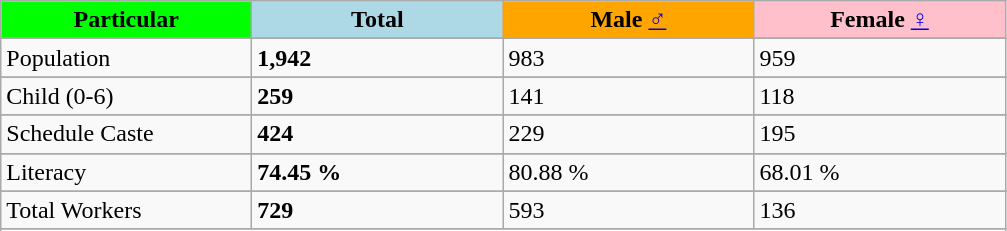<table class="wikitable ">
<tr>
<th style="width: 160px; background-color: Lime;">Particular</th>
<th style="width: 160px; background-color: lightBlue;">Total</th>
<th style="width: 160px; background-color: orange;">Male <a href='#'>♂</a></th>
<th style="width: 160px; background-color: Pink;">Female <a href='#'>♀</a></th>
</tr>
<tr>
</tr>
<tr>
</tr>
<tr>
<td>Population</td>
<td><strong>1,942</strong></td>
<td>983</td>
<td>959</td>
</tr>
<tr>
</tr>
<tr>
<td>Child (0-6)</td>
<td><strong>259</strong></td>
<td>141</td>
<td>118</td>
</tr>
<tr>
</tr>
<tr>
<td>Schedule Caste</td>
<td><strong>424</strong></td>
<td>229</td>
<td>195</td>
</tr>
<tr>
</tr>
<tr>
<td>Literacy</td>
<td><strong>74.45 %</strong></td>
<td>80.88 %</td>
<td>68.01 %</td>
</tr>
<tr>
</tr>
<tr>
<td>Total Workers</td>
<td><strong>729</strong></td>
<td>593</td>
<td>136</td>
</tr>
<tr>
</tr>
<tr>
</tr>
</table>
